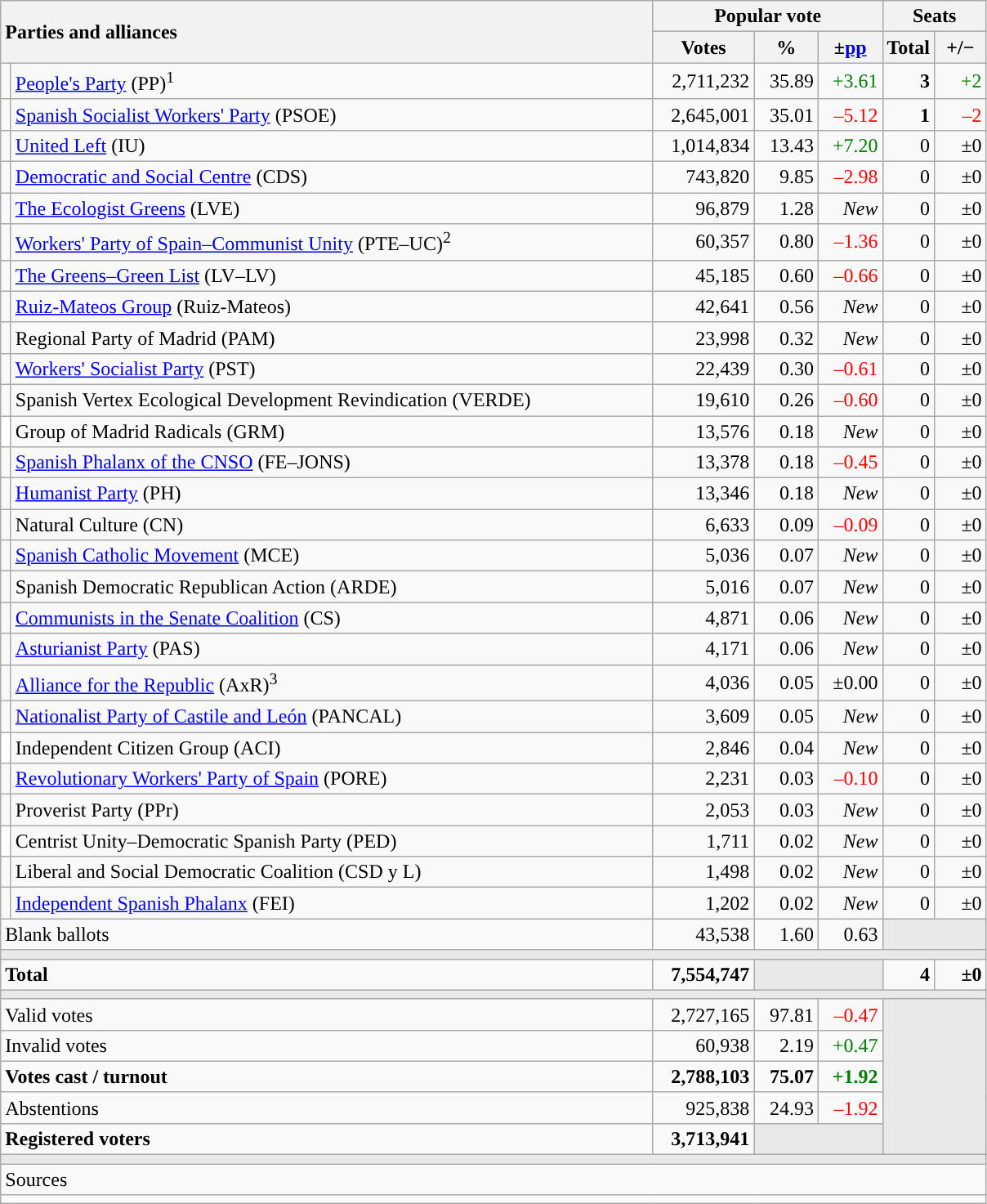<table class="wikitable" style="text-align:right;">
<tr>
<th style="text-align:left;" rowspan="2" colspan="2" width="525">Parties and alliances</th>
<th colspan="3">Popular vote</th>
<th colspan="2">Seats</th>
</tr>
<tr>
<th width="75">Votes</th>
<th width="45">%</th>
<th width="45">±<a href='#'>pp</a></th>
<th width="35">Total</th>
<th width="35">+/−</th>
</tr>
<tr>
<td width="1" style="color:inherit;background:"></td>
<td align="left"><a href='#'>People's Party</a> (PP)<sup>1</sup></td>
<td>2,711,232</td>
<td>35.89</td>
<td style="color:green;">+3.61</td>
<td><strong>3</strong></td>
<td style="color:green;">+2</td>
</tr>
<tr>
<td style="color:inherit;background:"></td>
<td align="left"><a href='#'>Spanish Socialist Workers' Party</a> (PSOE)</td>
<td>2,645,001</td>
<td>35.01</td>
<td style="color:red;">–5.12</td>
<td><strong>1</strong></td>
<td style="color:red;">–2</td>
</tr>
<tr>
<td style="color:inherit;background:"></td>
<td align="left"><a href='#'>United Left</a> (IU)</td>
<td>1,014,834</td>
<td>13.43</td>
<td style="color:green;">+7.20</td>
<td>0</td>
<td>±0</td>
</tr>
<tr>
<td style="color:inherit;background:"></td>
<td align="left"><a href='#'>Democratic and Social Centre</a> (CDS)</td>
<td>743,820</td>
<td>9.85</td>
<td style="color:red;">–2.98</td>
<td>0</td>
<td>±0</td>
</tr>
<tr>
<td style="color:inherit;background:"></td>
<td align="left"><a href='#'>The Ecologist Greens</a> (LVE)</td>
<td>96,879</td>
<td>1.28</td>
<td><em>New</em></td>
<td>0</td>
<td>±0</td>
</tr>
<tr>
<td style="color:inherit;background:"></td>
<td align="left"><a href='#'>Workers' Party of Spain–Communist Unity</a> (PTE–UC)<sup>2</sup></td>
<td>60,357</td>
<td>0.80</td>
<td style="color:red;">–1.36</td>
<td>0</td>
<td>±0</td>
</tr>
<tr>
<td style="color:inherit;background:"></td>
<td align="left"><a href='#'>The Greens–Green List</a> (LV–LV)</td>
<td>45,185</td>
<td>0.60</td>
<td style="color:red;">–0.66</td>
<td>0</td>
<td>±0</td>
</tr>
<tr>
<td style="color:inherit;background:"></td>
<td align="left"><a href='#'>Ruiz-Mateos Group</a> (Ruiz-Mateos)</td>
<td>42,641</td>
<td>0.56</td>
<td><em>New</em></td>
<td>0</td>
<td>±0</td>
</tr>
<tr>
<td style="color:inherit;background:"></td>
<td align="left">Regional Party of Madrid (PAM)</td>
<td>23,998</td>
<td>0.32</td>
<td><em>New</em></td>
<td>0</td>
<td>±0</td>
</tr>
<tr>
<td style="color:inherit;background:"></td>
<td align="left"><a href='#'>Workers' Socialist Party</a> (PST)</td>
<td>22,439</td>
<td>0.30</td>
<td style="color:red;">–0.61</td>
<td>0</td>
<td>±0</td>
</tr>
<tr>
<td style="color:inherit;background:"></td>
<td align="left">Spanish Vertex Ecological Development Revindication (VERDE)</td>
<td>19,610</td>
<td>0.26</td>
<td style="color:red;">–0.60</td>
<td>0</td>
<td>±0</td>
</tr>
<tr>
<td bgcolor="white"></td>
<td align="left">Group of Madrid Radicals (GRM)</td>
<td>13,576</td>
<td>0.18</td>
<td><em>New</em></td>
<td>0</td>
<td>±0</td>
</tr>
<tr>
<td style="color:inherit;background:"></td>
<td align="left"><a href='#'>Spanish Phalanx of the CNSO</a> (FE–JONS)</td>
<td>13,378</td>
<td>0.18</td>
<td style="color:red;">–0.45</td>
<td>0</td>
<td>±0</td>
</tr>
<tr>
<td style="color:inherit;background:"></td>
<td align="left"><a href='#'>Humanist Party</a> (PH)</td>
<td>13,346</td>
<td>0.18</td>
<td><em>New</em></td>
<td>0</td>
<td>±0</td>
</tr>
<tr>
<td style="color:inherit;background:"></td>
<td align="left">Natural Culture (CN)</td>
<td>6,633</td>
<td>0.09</td>
<td style="color:red;">–0.09</td>
<td>0</td>
<td>±0</td>
</tr>
<tr>
<td style="color:inherit;background:"></td>
<td align="left"><a href='#'>Spanish Catholic Movement</a> (MCE)</td>
<td>5,036</td>
<td>0.07</td>
<td><em>New</em></td>
<td>0</td>
<td>±0</td>
</tr>
<tr>
<td style="color:inherit;background:"></td>
<td align="left">Spanish Democratic Republican Action (ARDE)</td>
<td>5,016</td>
<td>0.07</td>
<td><em>New</em></td>
<td>0</td>
<td>±0</td>
</tr>
<tr>
<td style="color:inherit;background:"></td>
<td align="left"><a href='#'>Communists in the Senate Coalition</a> (CS)</td>
<td>4,871</td>
<td>0.06</td>
<td><em>New</em></td>
<td>0</td>
<td>±0</td>
</tr>
<tr>
<td style="color:inherit;background:"></td>
<td align="left"><a href='#'>Asturianist Party</a> (PAS)</td>
<td>4,171</td>
<td>0.06</td>
<td><em>New</em></td>
<td>0</td>
<td>±0</td>
</tr>
<tr>
<td style="color:inherit;background:"></td>
<td align="left"><a href='#'>Alliance for the Republic</a> (AxR)<sup>3</sup></td>
<td>4,036</td>
<td>0.05</td>
<td>±0.00</td>
<td>0</td>
<td>±0</td>
</tr>
<tr>
<td style="color:inherit;background:"></td>
<td align="left"><a href='#'>Nationalist Party of Castile and León</a> (PANCAL)</td>
<td>3,609</td>
<td>0.05</td>
<td><em>New</em></td>
<td>0</td>
<td>±0</td>
</tr>
<tr>
<td bgcolor="white"></td>
<td align="left">Independent Citizen Group (ACI)</td>
<td>2,846</td>
<td>0.04</td>
<td><em>New</em></td>
<td>0</td>
<td>±0</td>
</tr>
<tr>
<td style="color:inherit;background:"></td>
<td align="left"><a href='#'>Revolutionary Workers' Party of Spain</a> (PORE)</td>
<td>2,231</td>
<td>0.03</td>
<td style="color:red;">–0.10</td>
<td>0</td>
<td>±0</td>
</tr>
<tr>
<td style="color:inherit;background:"></td>
<td align="left">Proverist Party (PPr)</td>
<td>2,053</td>
<td>0.03</td>
<td><em>New</em></td>
<td>0</td>
<td>±0</td>
</tr>
<tr>
<td bgcolor="white"></td>
<td align="left">Centrist Unity–Democratic Spanish Party (PED)</td>
<td>1,711</td>
<td>0.02</td>
<td><em>New</em></td>
<td>0</td>
<td>±0</td>
</tr>
<tr>
<td style="color:inherit;background:"></td>
<td align="left">Liberal and Social Democratic Coalition (CSD y L)</td>
<td>1,498</td>
<td>0.02</td>
<td><em>New</em></td>
<td>0</td>
<td>±0</td>
</tr>
<tr>
<td style="color:inherit;background:"></td>
<td align="left"><a href='#'>Independent Spanish Phalanx</a> (FEI)</td>
<td>1,202</td>
<td>0.02</td>
<td><em>New</em></td>
<td>0</td>
<td>±0</td>
</tr>
<tr>
<td align="left" colspan="2">Blank ballots</td>
<td>43,538</td>
<td>1.60</td>
<td>0.63</td>
<td bgcolor="#E9E9E9" colspan="2"></td>
</tr>
<tr>
<td colspan="7" bgcolor="#E9E9E9"></td>
</tr>
<tr style="font-weight:bold;">
<td align="left" colspan="2">Total</td>
<td>7,554,747</td>
<td bgcolor="#E9E9E9" colspan="2"></td>
<td>4</td>
<td>±0</td>
</tr>
<tr>
<td colspan="7" bgcolor="#E9E9E9"></td>
</tr>
<tr>
<td align="left" colspan="2">Valid votes</td>
<td>2,727,165</td>
<td>97.81</td>
<td style="color:red;">–0.47</td>
<td bgcolor="#E9E9E9" colspan="2" rowspan="5"></td>
</tr>
<tr>
<td align="left" colspan="2">Invalid votes</td>
<td>60,938</td>
<td>2.19</td>
<td style="color:green;">+0.47</td>
</tr>
<tr style="font-weight:bold;">
<td align="left" colspan="2">Votes cast / turnout</td>
<td>2,788,103</td>
<td>75.07</td>
<td style="color:green;">+1.92</td>
</tr>
<tr>
<td align="left" colspan="2">Abstentions</td>
<td>925,838</td>
<td>24.93</td>
<td style="color:red;">–1.92</td>
</tr>
<tr style="font-weight:bold;">
<td align="left" colspan="2">Registered voters</td>
<td>3,713,941</td>
<td bgcolor="#E9E9E9" colspan="2"></td>
</tr>
<tr>
<td colspan="7" bgcolor="#E9E9E9"></td>
</tr>
<tr>
<td align="left" colspan="7">Sources</td>
</tr>
<tr>
<td colspan="7" style="text-align:left; max-width:790px;"></td>
</tr>
</table>
